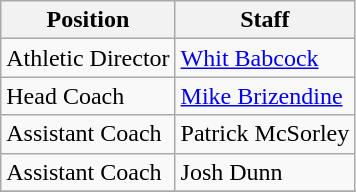<table class="wikitable">
<tr>
<th>Position</th>
<th>Staff</th>
</tr>
<tr>
<td>Athletic Director</td>
<td><a href='#'>Whit Babcock</a></td>
</tr>
<tr>
<td>Head Coach</td>
<td><a href='#'>Mike Brizendine</a></td>
</tr>
<tr>
<td>Assistant Coach</td>
<td>Patrick McSorley</td>
</tr>
<tr>
<td>Assistant Coach</td>
<td>Josh Dunn</td>
</tr>
<tr>
</tr>
</table>
